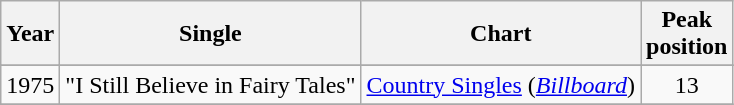<table class="wikitable"  style="text-align: center;">
<tr>
<th>Year</th>
<th>Single</th>
<th>Chart</th>
<th>Peak<br>position</th>
</tr>
<tr>
</tr>
<tr>
<td>1975</td>
<td>"I Still Believe in Fairy Tales"</td>
<td><a href='#'>Country Singles</a> (<a href='#'><em>Billboard</em></a>)</td>
<td>13</td>
</tr>
<tr>
</tr>
</table>
